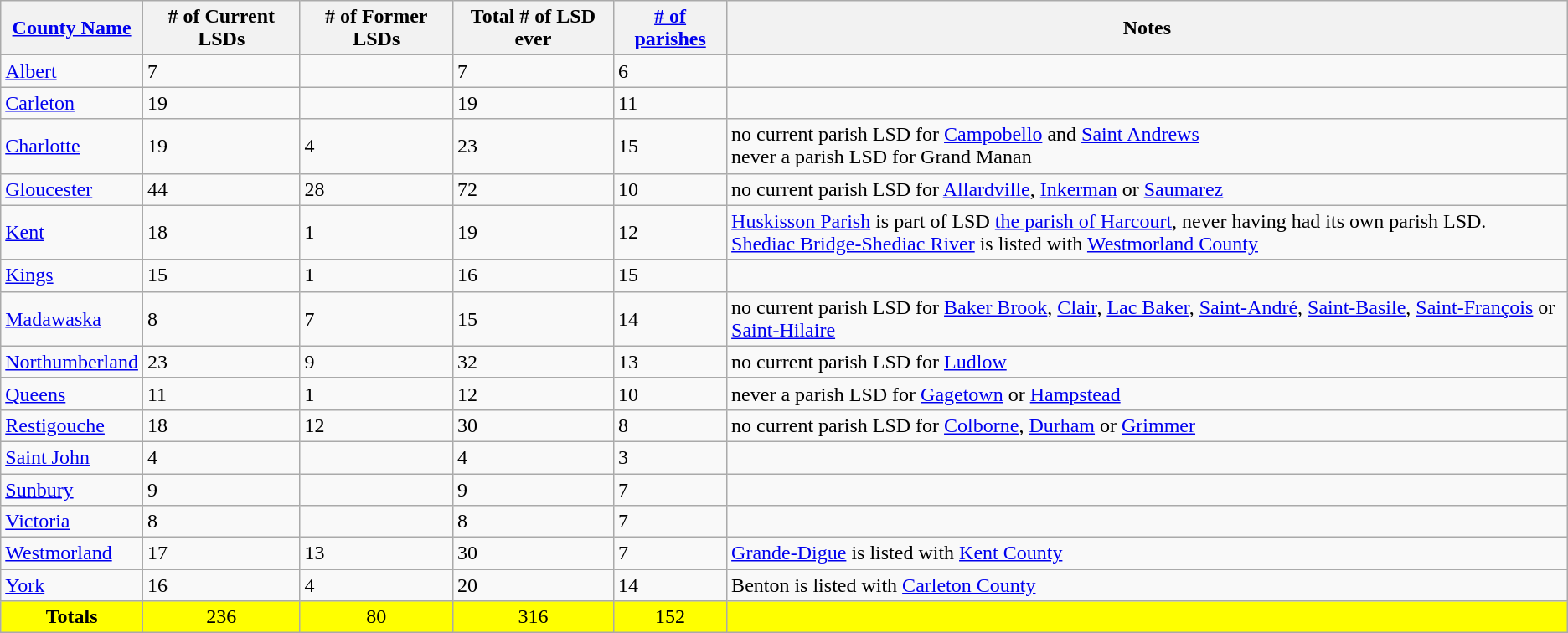<table class="wikitable sortable">
<tr>
<th><a href='#'>County Name</a></th>
<th># of Current LSDs</th>
<th># of Former LSDs</th>
<th>Total # of LSD ever</th>
<th><a href='#'># of parishes</a></th>
<th>Notes</th>
</tr>
<tr>
<td><a href='#'>Albert</a></td>
<td>7</td>
<td></td>
<td>7</td>
<td>6</td>
<td></td>
</tr>
<tr>
<td><a href='#'>Carleton</a></td>
<td>19</td>
<td></td>
<td>19</td>
<td>11</td>
<td></td>
</tr>
<tr>
<td><a href='#'>Charlotte</a></td>
<td>19</td>
<td>4</td>
<td>23</td>
<td>15</td>
<td>no current parish LSD for <a href='#'>Campobello</a> and <a href='#'>Saint Andrews</a><br>never a parish LSD for Grand Manan</td>
</tr>
<tr>
<td><a href='#'>Gloucester</a></td>
<td>44</td>
<td>28</td>
<td>72</td>
<td>10</td>
<td>no current parish LSD for <a href='#'>Allardville</a>, <a href='#'>Inkerman</a> or <a href='#'>Saumarez</a></td>
</tr>
<tr>
<td><a href='#'>Kent</a></td>
<td>18</td>
<td>1</td>
<td>19</td>
<td>12</td>
<td><a href='#'>Huskisson Parish</a> is part of LSD <a href='#'>the parish of Harcourt</a>, never having had its own parish LSD.<br><a href='#'>Shediac Bridge-Shediac River</a> is listed with <a href='#'>Westmorland County</a></td>
</tr>
<tr>
<td><a href='#'>Kings</a></td>
<td>15</td>
<td>1</td>
<td>16</td>
<td>15</td>
<td></td>
</tr>
<tr>
<td><a href='#'>Madawaska</a></td>
<td>8</td>
<td>7</td>
<td>15</td>
<td>14</td>
<td>no current parish LSD for <a href='#'>Baker Brook</a>, <a href='#'>Clair</a>, <a href='#'>Lac Baker</a>, <a href='#'>Saint-André</a>, <a href='#'>Saint-Basile</a>, <a href='#'>Saint-François</a> or <a href='#'>Saint-Hilaire</a></td>
</tr>
<tr>
<td><a href='#'>Northumberland</a></td>
<td>23</td>
<td>9</td>
<td>32</td>
<td>13</td>
<td>no current parish LSD for <a href='#'>Ludlow</a></td>
</tr>
<tr>
<td><a href='#'>Queens</a></td>
<td>11</td>
<td>1</td>
<td>12</td>
<td>10</td>
<td>never a parish LSD for <a href='#'>Gagetown</a> or <a href='#'>Hampstead</a></td>
</tr>
<tr>
<td><a href='#'>Restigouche</a></td>
<td>18</td>
<td>12</td>
<td>30</td>
<td>8</td>
<td>no current parish LSD for <a href='#'>Colborne</a>, <a href='#'>Durham</a> or <a href='#'>Grimmer</a></td>
</tr>
<tr>
<td><a href='#'>Saint John</a></td>
<td>4</td>
<td></td>
<td>4</td>
<td>3</td>
<td></td>
</tr>
<tr>
<td><a href='#'>Sunbury</a></td>
<td>9</td>
<td></td>
<td>9</td>
<td>7</td>
<td></td>
</tr>
<tr>
<td><a href='#'>Victoria</a></td>
<td>8</td>
<td></td>
<td>8</td>
<td>7</td>
<td></td>
</tr>
<tr>
<td><a href='#'>Westmorland</a></td>
<td>17</td>
<td>13</td>
<td>30</td>
<td>7</td>
<td><a href='#'>Grande-Digue</a> is listed with <a href='#'>Kent County</a></td>
</tr>
<tr>
<td><a href='#'>York</a></td>
<td>16</td>
<td>4</td>
<td>20</td>
<td>14</td>
<td>Benton is listed with <a href='#'>Carleton County</a></td>
</tr>
<tr class="sortbottom" bgcolor="yellow" align="center">
<td bgcolor="yellow" align="center"><strong>Totals</strong></td>
<td bgcolor="yellow" align="center">236</td>
<td bgcolor="yellow" align="center">80</td>
<td bgcolor="yellow" align="center">316</td>
<td bgcolor="yellow" align="center">152</td>
<td></td>
</tr>
</table>
